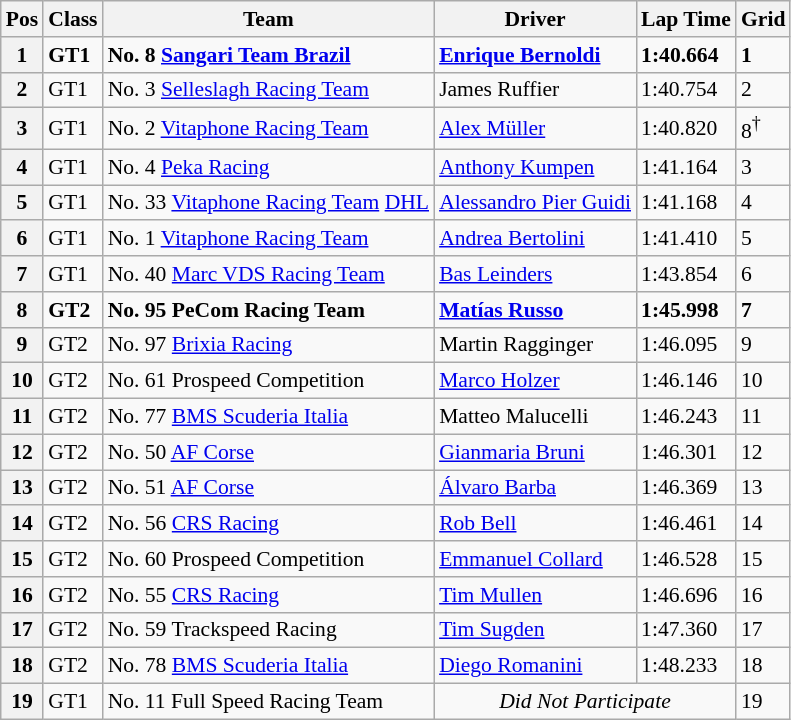<table class="wikitable" style="font-size: 90%;">
<tr>
<th>Pos</th>
<th>Class</th>
<th>Team</th>
<th>Driver</th>
<th>Lap Time</th>
<th>Grid</th>
</tr>
<tr style="font-weight:bold">
<th>1</th>
<td>GT1</td>
<td>No. 8 <a href='#'>Sangari Team Brazil</a></td>
<td><a href='#'>Enrique Bernoldi</a></td>
<td>1:40.664</td>
<td>1</td>
</tr>
<tr>
<th>2</th>
<td>GT1</td>
<td>No. 3 <a href='#'>Selleslagh Racing Team</a></td>
<td>James Ruffier</td>
<td>1:40.754</td>
<td>2</td>
</tr>
<tr>
<th>3</th>
<td>GT1</td>
<td>No. 2 <a href='#'>Vitaphone Racing Team</a></td>
<td><a href='#'>Alex Müller</a></td>
<td>1:40.820</td>
<td>8<sup>†</sup></td>
</tr>
<tr>
<th>4</th>
<td>GT1</td>
<td>No. 4 <a href='#'>Peka Racing</a></td>
<td><a href='#'>Anthony Kumpen</a></td>
<td>1:41.164</td>
<td>3</td>
</tr>
<tr>
<th>5</th>
<td>GT1</td>
<td>No. 33 <a href='#'>Vitaphone Racing Team</a> <a href='#'>DHL</a></td>
<td><a href='#'>Alessandro Pier Guidi</a></td>
<td>1:41.168</td>
<td>4</td>
</tr>
<tr>
<th>6</th>
<td>GT1</td>
<td>No. 1 <a href='#'>Vitaphone Racing Team</a></td>
<td><a href='#'>Andrea Bertolini</a></td>
<td>1:41.410</td>
<td>5</td>
</tr>
<tr>
<th>7</th>
<td>GT1</td>
<td>No. 40 <a href='#'>Marc VDS Racing Team</a></td>
<td><a href='#'>Bas Leinders</a></td>
<td>1:43.854</td>
<td>6</td>
</tr>
<tr style="font-weight:bold">
<th>8</th>
<td>GT2</td>
<td>No. 95 PeCom Racing Team</td>
<td><a href='#'>Matías Russo</a></td>
<td>1:45.998</td>
<td>7</td>
</tr>
<tr>
<th>9</th>
<td>GT2</td>
<td>No. 97 <a href='#'>Brixia Racing</a></td>
<td>Martin Ragginger</td>
<td>1:46.095</td>
<td>9</td>
</tr>
<tr>
<th>10</th>
<td>GT2</td>
<td>No. 61 Prospeed Competition</td>
<td><a href='#'>Marco Holzer</a></td>
<td>1:46.146</td>
<td>10</td>
</tr>
<tr>
<th>11</th>
<td>GT2</td>
<td>No. 77 <a href='#'>BMS Scuderia Italia</a></td>
<td>Matteo Malucelli</td>
<td>1:46.243</td>
<td>11</td>
</tr>
<tr>
<th>12</th>
<td>GT2</td>
<td>No. 50 <a href='#'>AF Corse</a></td>
<td><a href='#'>Gianmaria Bruni</a></td>
<td>1:46.301</td>
<td>12</td>
</tr>
<tr>
<th>13</th>
<td>GT2</td>
<td>No. 51 <a href='#'>AF Corse</a></td>
<td><a href='#'>Álvaro Barba</a></td>
<td>1:46.369</td>
<td>13</td>
</tr>
<tr>
<th>14</th>
<td>GT2</td>
<td>No. 56 <a href='#'>CRS Racing</a></td>
<td><a href='#'>Rob Bell</a></td>
<td>1:46.461</td>
<td>14</td>
</tr>
<tr>
<th>15</th>
<td>GT2</td>
<td>No. 60 Prospeed Competition</td>
<td><a href='#'>Emmanuel Collard</a></td>
<td>1:46.528</td>
<td>15</td>
</tr>
<tr>
<th>16</th>
<td>GT2</td>
<td>No. 55 <a href='#'>CRS Racing</a></td>
<td><a href='#'>Tim Mullen</a></td>
<td>1:46.696</td>
<td>16</td>
</tr>
<tr>
<th>17</th>
<td>GT2</td>
<td>No. 59 Trackspeed Racing</td>
<td><a href='#'>Tim Sugden</a></td>
<td>1:47.360</td>
<td>17</td>
</tr>
<tr>
<th>18</th>
<td>GT2</td>
<td>No. 78 <a href='#'>BMS Scuderia Italia</a></td>
<td><a href='#'>Diego Romanini</a></td>
<td>1:48.233</td>
<td>18</td>
</tr>
<tr>
<th>19</th>
<td>GT1</td>
<td>No. 11 Full Speed Racing Team</td>
<td colspan=2 align="center"><em>Did Not Participate</em></td>
<td>19</td>
</tr>
</table>
